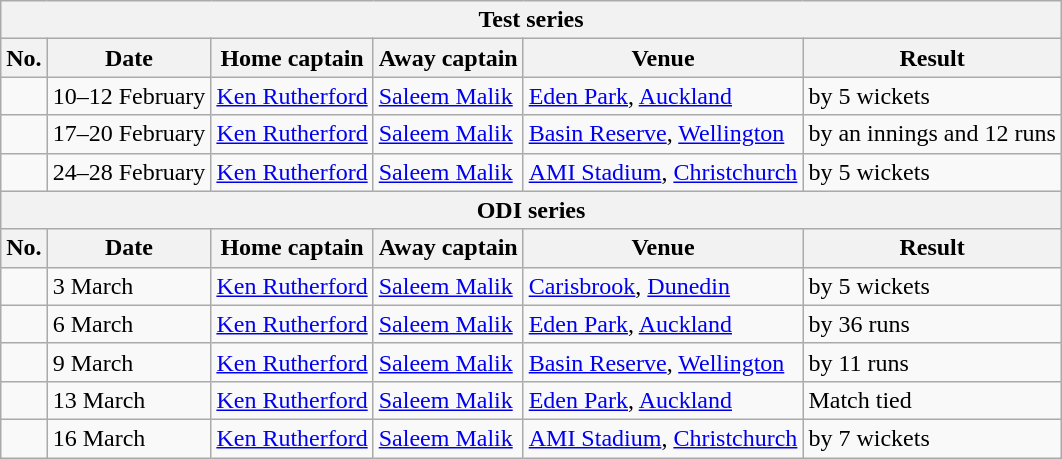<table class="wikitable">
<tr>
<th colspan="9">Test series</th>
</tr>
<tr>
<th>No.</th>
<th>Date</th>
<th>Home captain</th>
<th>Away captain</th>
<th>Venue</th>
<th>Result</th>
</tr>
<tr>
<td></td>
<td>10–12 February</td>
<td><a href='#'>Ken Rutherford</a></td>
<td><a href='#'>Saleem Malik</a></td>
<td><a href='#'>Eden Park</a>, <a href='#'>Auckland</a></td>
<td> by 5 wickets</td>
</tr>
<tr>
<td></td>
<td>17–20 February</td>
<td><a href='#'>Ken Rutherford</a></td>
<td><a href='#'>Saleem Malik</a></td>
<td><a href='#'>Basin Reserve</a>, <a href='#'>Wellington</a></td>
<td> by an innings and 12 runs</td>
</tr>
<tr>
<td></td>
<td>24–28 February</td>
<td><a href='#'>Ken Rutherford</a></td>
<td><a href='#'>Saleem Malik</a></td>
<td><a href='#'>AMI Stadium</a>, <a href='#'>Christchurch</a></td>
<td> by 5 wickets</td>
</tr>
<tr>
<th colspan="9">ODI series</th>
</tr>
<tr>
<th>No.</th>
<th>Date</th>
<th>Home captain</th>
<th>Away captain</th>
<th>Venue</th>
<th>Result</th>
</tr>
<tr>
<td></td>
<td>3 March</td>
<td><a href='#'>Ken Rutherford</a></td>
<td><a href='#'>Saleem Malik</a></td>
<td><a href='#'>Carisbrook</a>, <a href='#'>Dunedin</a></td>
<td> by 5 wickets</td>
</tr>
<tr>
<td></td>
<td>6 March</td>
<td><a href='#'>Ken Rutherford</a></td>
<td><a href='#'>Saleem Malik</a></td>
<td><a href='#'>Eden Park</a>, <a href='#'>Auckland</a></td>
<td> by 36 runs</td>
</tr>
<tr>
<td></td>
<td>9 March</td>
<td><a href='#'>Ken Rutherford</a></td>
<td><a href='#'>Saleem Malik</a></td>
<td><a href='#'>Basin Reserve</a>, <a href='#'>Wellington</a></td>
<td> by 11 runs</td>
</tr>
<tr>
<td></td>
<td>13 March</td>
<td><a href='#'>Ken Rutherford</a></td>
<td><a href='#'>Saleem Malik</a></td>
<td><a href='#'>Eden Park</a>, <a href='#'>Auckland</a></td>
<td>Match tied</td>
</tr>
<tr>
<td></td>
<td>16 March</td>
<td><a href='#'>Ken Rutherford</a></td>
<td><a href='#'>Saleem Malik</a></td>
<td><a href='#'>AMI Stadium</a>, <a href='#'>Christchurch</a></td>
<td> by 7 wickets</td>
</tr>
</table>
